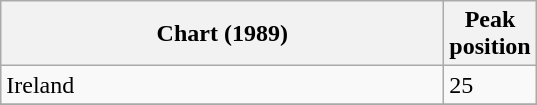<table class="wikitable sortable plainrowheaders">
<tr>
<th style="width:18em;">Chart (1989)</th>
<th>Peak<br>position</th>
</tr>
<tr>
<td>Ireland</td>
<td>25</td>
</tr>
<tr>
</tr>
<tr>
</tr>
<tr>
</tr>
<tr>
</tr>
<tr>
</tr>
</table>
